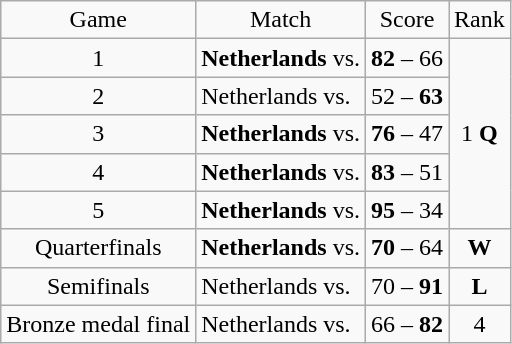<table class="wikitable">
<tr>
<td style="text-align:center;">Game</td>
<td style="text-align:center;">Match</td>
<td style="text-align:center;">Score</td>
<td style="text-align:center;">Rank</td>
</tr>
<tr>
<td style="text-align:center;">1</td>
<td><strong>Netherlands</strong> vs. </td>
<td style="text-align:center;"><strong>82</strong> – 66</td>
<td rowspan="5" style="text-align:center;">1 <strong>Q</strong></td>
</tr>
<tr>
<td style="text-align:center;">2</td>
<td>Netherlands vs. <strong></strong></td>
<td style="text-align:center;">52 – <strong>63</strong></td>
</tr>
<tr>
<td style="text-align:center;">3</td>
<td><strong>Netherlands</strong> vs. </td>
<td style="text-align:center;"><strong>76</strong> – 47</td>
</tr>
<tr>
<td style="text-align:center;">4</td>
<td><strong>Netherlands</strong> vs. </td>
<td style="text-align:center;"><strong>83</strong> – 51</td>
</tr>
<tr>
<td style="text-align:center;">5</td>
<td><strong>Netherlands</strong> vs. </td>
<td style="text-align:center;"><strong>95</strong> – 34</td>
</tr>
<tr>
<td style="text-align:center;">Quarterfinals</td>
<td><strong>Netherlands</strong> vs. </td>
<td style="text-align:center;"><strong>70</strong> – 64</td>
<td style="text-align:center;"><strong>W</strong></td>
</tr>
<tr>
<td style="text-align:center;">Semifinals</td>
<td>Netherlands vs. <strong></strong></td>
<td style="text-align:center;">70 – <strong>91</strong></td>
<td style="text-align:center;"><strong>L</strong></td>
</tr>
<tr>
<td style="text-align:center;">Bronze medal final</td>
<td>Netherlands vs. </td>
<td style="text-align:center;">66 – <strong>82</strong></td>
<td style="text-align:center;">4</td>
</tr>
</table>
